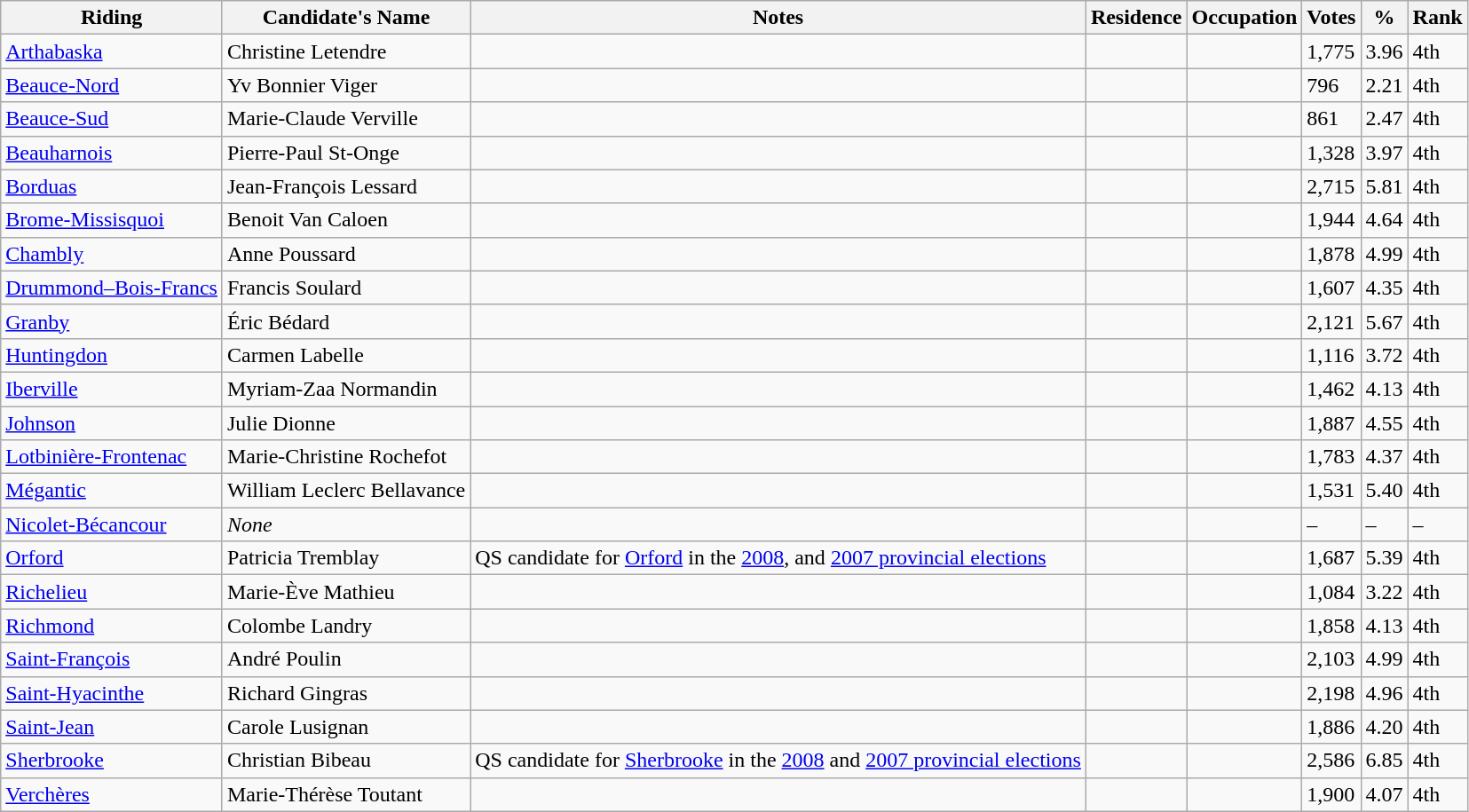<table class="wikitable sortable">
<tr>
<th>Riding<br></th>
<th>Candidate's Name</th>
<th>Notes</th>
<th>Residence</th>
<th>Occupation</th>
<th>Votes</th>
<th>%</th>
<th>Rank</th>
</tr>
<tr>
<td><a href='#'>Arthabaska</a></td>
<td>Christine Letendre</td>
<td></td>
<td></td>
<td></td>
<td>1,775</td>
<td>3.96</td>
<td>4th</td>
</tr>
<tr>
<td><a href='#'>Beauce-Nord</a></td>
<td>Yv Bonnier Viger</td>
<td></td>
<td></td>
<td></td>
<td>796</td>
<td>2.21</td>
<td>4th</td>
</tr>
<tr>
<td><a href='#'>Beauce-Sud</a></td>
<td>Marie-Claude Verville</td>
<td></td>
<td></td>
<td></td>
<td>861</td>
<td>2.47</td>
<td>4th</td>
</tr>
<tr>
<td><a href='#'>Beauharnois</a></td>
<td>Pierre-Paul St-Onge</td>
<td></td>
<td></td>
<td></td>
<td>1,328</td>
<td>3.97</td>
<td>4th</td>
</tr>
<tr>
<td><a href='#'>Borduas</a></td>
<td>Jean-François Lessard</td>
<td></td>
<td></td>
<td></td>
<td>2,715</td>
<td>5.81</td>
<td>4th</td>
</tr>
<tr>
<td><a href='#'>Brome-Missisquoi</a></td>
<td>Benoit Van Caloen</td>
<td></td>
<td></td>
<td></td>
<td>1,944</td>
<td>4.64</td>
<td>4th</td>
</tr>
<tr>
<td><a href='#'>Chambly</a></td>
<td>Anne Poussard</td>
<td></td>
<td></td>
<td></td>
<td>1,878</td>
<td>4.99</td>
<td>4th</td>
</tr>
<tr>
<td><a href='#'>Drummond–Bois-Francs</a></td>
<td>Francis Soulard</td>
<td></td>
<td></td>
<td></td>
<td>1,607</td>
<td>4.35</td>
<td>4th</td>
</tr>
<tr>
<td><a href='#'>Granby</a></td>
<td>Éric Bédard</td>
<td></td>
<td></td>
<td></td>
<td>2,121</td>
<td>5.67</td>
<td>4th</td>
</tr>
<tr>
<td><a href='#'>Huntingdon</a></td>
<td>Carmen Labelle</td>
<td></td>
<td></td>
<td></td>
<td>1,116</td>
<td>3.72</td>
<td>4th</td>
</tr>
<tr>
<td><a href='#'>Iberville</a></td>
<td>Myriam-Zaa Normandin</td>
<td></td>
<td></td>
<td></td>
<td>1,462</td>
<td>4.13</td>
<td>4th</td>
</tr>
<tr>
<td><a href='#'>Johnson</a></td>
<td>Julie Dionne</td>
<td></td>
<td></td>
<td></td>
<td>1,887</td>
<td>4.55</td>
<td>4th</td>
</tr>
<tr>
<td><a href='#'>Lotbinière-Frontenac</a></td>
<td>Marie-Christine Rochefot</td>
<td></td>
<td></td>
<td></td>
<td>1,783</td>
<td>4.37</td>
<td>4th</td>
</tr>
<tr>
<td><a href='#'>Mégantic</a></td>
<td>William Leclerc Bellavance</td>
<td></td>
<td></td>
<td></td>
<td>1,531</td>
<td>5.40</td>
<td>4th</td>
</tr>
<tr>
<td><a href='#'>Nicolet-Bécancour</a></td>
<td><em>None</em></td>
<td></td>
<td></td>
<td></td>
<td>–</td>
<td>–</td>
<td>–</td>
</tr>
<tr>
<td><a href='#'>Orford</a></td>
<td>Patricia Tremblay</td>
<td>QS candidate for <a href='#'>Orford</a> in the <a href='#'>2008</a>, and <a href='#'>2007 provincial elections</a></td>
<td></td>
<td></td>
<td>1,687</td>
<td>5.39</td>
<td>4th</td>
</tr>
<tr>
<td><a href='#'>Richelieu</a></td>
<td>Marie-Ève Mathieu</td>
<td></td>
<td></td>
<td></td>
<td>1,084</td>
<td>3.22</td>
<td>4th</td>
</tr>
<tr>
<td><a href='#'>Richmond</a></td>
<td>Colombe Landry</td>
<td></td>
<td></td>
<td></td>
<td>1,858</td>
<td>4.13</td>
<td>4th</td>
</tr>
<tr>
<td><a href='#'>Saint-François</a></td>
<td>André Poulin</td>
<td></td>
<td></td>
<td></td>
<td>2,103</td>
<td>4.99</td>
<td>4th</td>
</tr>
<tr>
<td><a href='#'>Saint-Hyacinthe</a></td>
<td>Richard Gingras</td>
<td></td>
<td></td>
<td></td>
<td>2,198</td>
<td>4.96</td>
<td>4th</td>
</tr>
<tr>
<td><a href='#'>Saint-Jean</a></td>
<td>Carole Lusignan</td>
<td></td>
<td></td>
<td></td>
<td>1,886</td>
<td>4.20</td>
<td>4th</td>
</tr>
<tr>
<td><a href='#'>Sherbrooke</a></td>
<td>Christian Bibeau</td>
<td>QS candidate for <a href='#'>Sherbrooke</a> in the <a href='#'>2008</a> and <a href='#'>2007 provincial elections</a></td>
<td></td>
<td></td>
<td>2,586</td>
<td>6.85</td>
<td>4th</td>
</tr>
<tr>
<td><a href='#'>Verchères</a></td>
<td>Marie-Thérèse Toutant</td>
<td></td>
<td></td>
<td></td>
<td>1,900</td>
<td>4.07</td>
<td>4th</td>
</tr>
</table>
